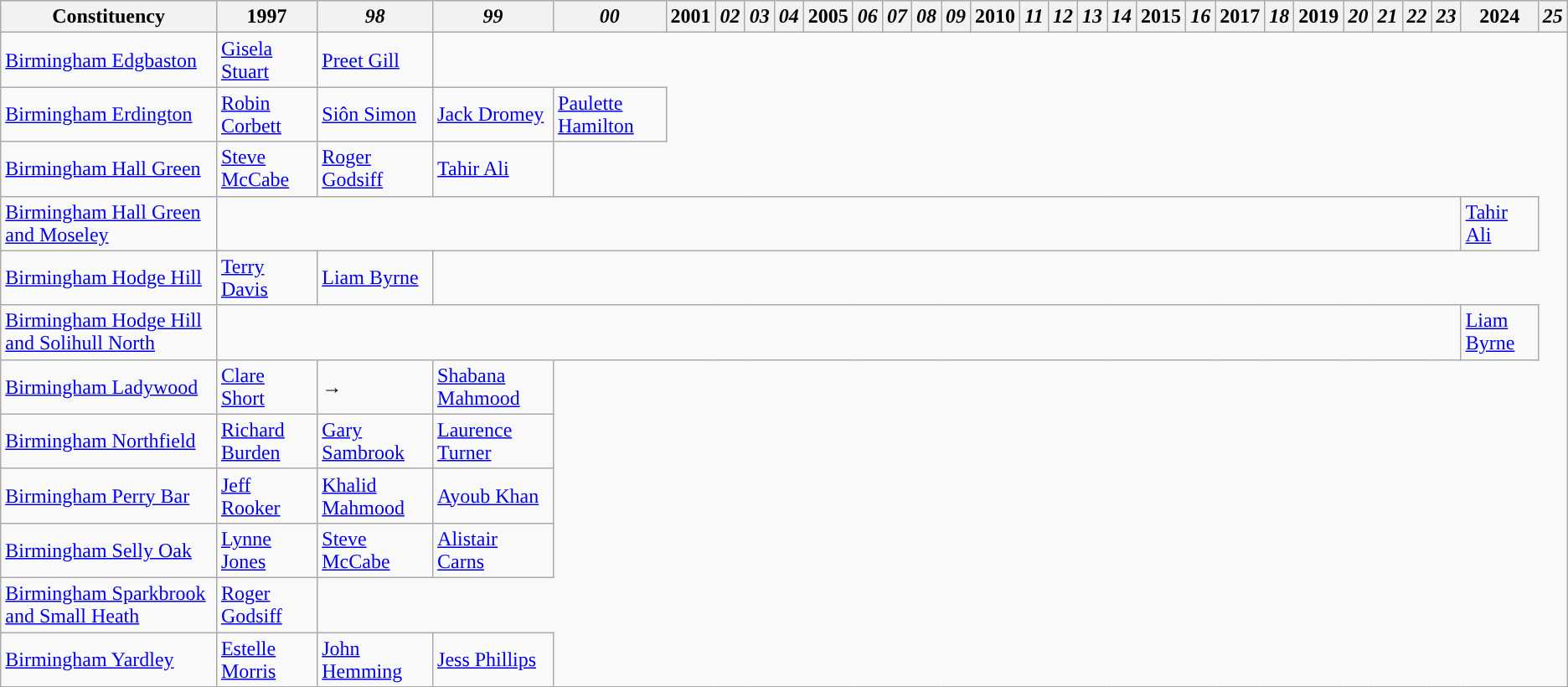<table class="wikitable">
<tr>
<th>Constituency</th>
<th>1997</th>
<th><em>98</em></th>
<th><em>99</em></th>
<th><em>00</em></th>
<th>2001</th>
<th><em>02</em></th>
<th><em>03</em></th>
<th><em>04</em></th>
<th>2005</th>
<th><em>06</em></th>
<th><em>07</em></th>
<th><em>08</em></th>
<th><em>09</em></th>
<th>2010</th>
<th><em>11</em></th>
<th><em>12</em></th>
<th><em>13</em></th>
<th><em>14</em></th>
<th>2015</th>
<th><em>16</em></th>
<th>2017</th>
<th><em>18</em></th>
<th>2019</th>
<th><em>20</em></th>
<th><em>21</em></th>
<th><em>22</em></th>
<th><em>23</em></th>
<th>2024</th>
<th><em>25</em></th>
</tr>
<tr>
<td><a href='#'>Birmingham Edgbaston</a></td>
<td><a href='#'>Gisela Stuart</a></td>
<td><a href='#'>Preet Gill</a></td>
</tr>
<tr>
<td><a href='#'>Birmingham Erdington</a></td>
<td><a href='#'>Robin Corbett</a></td>
<td><a href='#'>Siôn Simon</a></td>
<td><a href='#'>Jack Dromey</a></td>
<td><a href='#'>Paulette Hamilton</a></td>
</tr>
<tr>
<td><a href='#'>Birmingham Hall Green</a></td>
<td><a href='#'>Steve McCabe</a></td>
<td><a href='#'>Roger Godsiff</a></td>
<td><a href='#'>Tahir Ali</a></td>
</tr>
<tr>
<td><a href='#'>Birmingham Hall Green and Moseley</a></td>
<td colspan="27"></td>
<td><a href='#'>Tahir Ali</a></td>
</tr>
<tr>
<td><a href='#'>Birmingham Hodge Hill</a></td>
<td><a href='#'>Terry Davis</a></td>
<td><a href='#'>Liam Byrne</a></td>
</tr>
<tr>
<td><a href='#'>Birmingham Hodge Hill and Solihull North</a></td>
<td colspan="27"></td>
<td><a href='#'>Liam Byrne</a></td>
</tr>
<tr>
<td><a href='#'>Birmingham Ladywood</a></td>
<td><a href='#'>Clare Short</a></td>
<td>→</td>
<td><a href='#'>Shabana Mahmood</a></td>
</tr>
<tr>
<td><a href='#'>Birmingham Northfield</a></td>
<td><a href='#'>Richard Burden</a></td>
<td><a href='#'>Gary Sambrook</a></td>
<td><a href='#'>Laurence Turner</a></td>
</tr>
<tr>
<td><a href='#'>Birmingham Perry Bar</a></td>
<td><a href='#'>Jeff Rooker</a></td>
<td><a href='#'>Khalid Mahmood</a></td>
<td><a href='#'>Ayoub Khan</a></td>
</tr>
<tr>
<td><a href='#'>Birmingham Selly Oak</a></td>
<td><a href='#'>Lynne Jones</a></td>
<td><a href='#'>Steve McCabe</a></td>
<td><a href='#'>Alistair Carns</a></td>
</tr>
<tr>
<td><a href='#'>Birmingham Sparkbrook and Small Heath</a></td>
<td><a href='#'>Roger Godsiff</a></td>
</tr>
<tr>
<td><a href='#'>Birmingham Yardley</a></td>
<td><a href='#'>Estelle Morris</a></td>
<td><a href='#'>John Hemming</a></td>
<td><a href='#'>Jess Phillips</a></td>
</tr>
</table>
